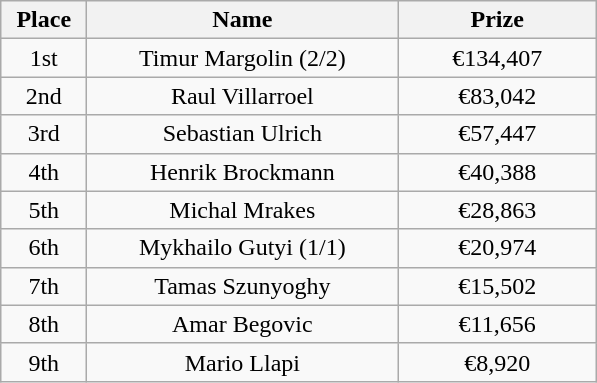<table class="wikitable">
<tr>
<th width="50">Place</th>
<th width="200">Name</th>
<th width="125">Prize</th>
</tr>
<tr>
<td align="center">1st</td>
<td align="center">Timur Margolin (2/2)</td>
<td align="center">€134,407</td>
</tr>
<tr>
<td align="center">2nd</td>
<td align="center">Raul Villarroel</td>
<td align="center">€83,042</td>
</tr>
<tr>
<td align="center">3rd</td>
<td align="center">Sebastian Ulrich</td>
<td align="center">€57,447</td>
</tr>
<tr>
<td align="center">4th</td>
<td align="center">Henrik Brockmann</td>
<td align="center">€40,388</td>
</tr>
<tr>
<td align="center">5th</td>
<td align="center">Michal Mrakes</td>
<td align="center">€28,863</td>
</tr>
<tr>
<td align="center">6th</td>
<td align="center">Mykhailo Gutyi (1/1)</td>
<td align="center">€20,974</td>
</tr>
<tr>
<td align="center">7th</td>
<td align="center">Tamas Szunyoghy</td>
<td align="center">€15,502</td>
</tr>
<tr>
<td align="center">8th</td>
<td align="center">Amar Begovic</td>
<td align="center">€11,656</td>
</tr>
<tr>
<td align="center">9th</td>
<td align="center">Mario Llapi</td>
<td align="center">€8,920</td>
</tr>
</table>
